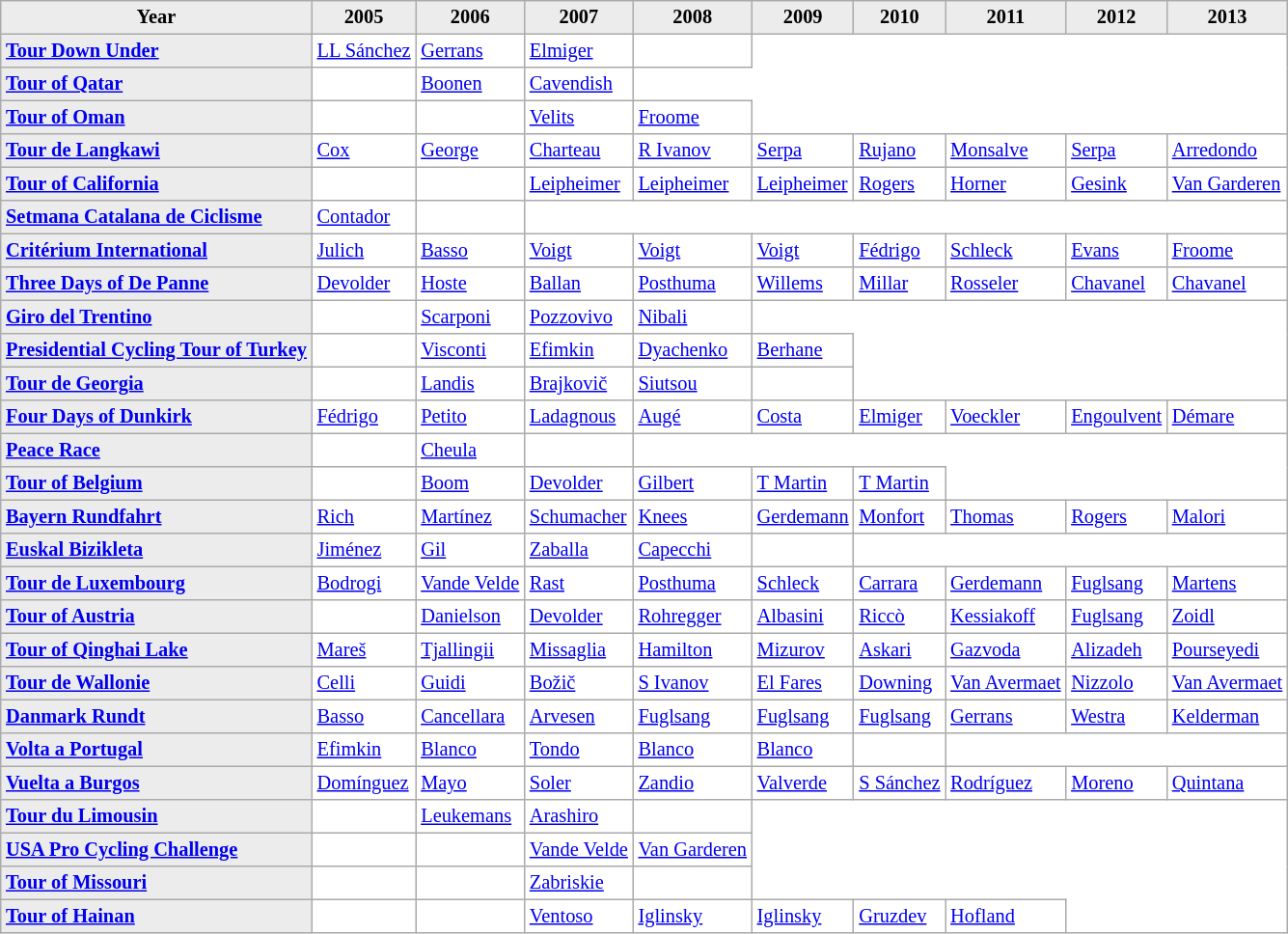<table cellpadding="3" cellspacing="0" border="1" style="font-size: 85%; border: #aaa solid 1px; border-collapse: collapse;">
<tr bgcolor="#ececec">
<th>Year</th>
<th>2005</th>
<th>2006</th>
<th>2007</th>
<th>2008</th>
<th>2009</th>
<th>2010</th>
<th>2011</th>
<th>2012</th>
<th>2013</th>
</tr>
<tr>
<td bgcolor="#ececec" align=left> <strong><a href='#'>Tour Down Under</a></strong></td>
<td>  <a href='#'>LL Sánchez</a></td>
<td>  <a href='#'>Gerrans</a></td>
<td>  <a href='#'>Elmiger</a></td>
<td></td>
</tr>
<tr>
<td bgcolor="#ececec" align=left> <strong><a href='#'>Tour of Qatar</a></strong></td>
<td></td>
<td>  <a href='#'>Boonen</a></td>
<td>  <a href='#'>Cavendish</a></td>
</tr>
<tr>
<td bgcolor="#ececec" align=left> <strong><a href='#'>Tour of Oman</a></strong></td>
<td></td>
<td></td>
<td>  <a href='#'>Velits</a></td>
<td>  <a href='#'>Froome</a></td>
</tr>
<tr>
<td bgcolor="#ececec" align=left> <strong><a href='#'>Tour de Langkawi</a></strong></td>
<td>  <a href='#'>Cox</a></td>
<td>  <a href='#'>George</a></td>
<td>  <a href='#'>Charteau</a></td>
<td>  <a href='#'>R Ivanov</a></td>
<td>  <a href='#'>Serpa</a></td>
<td>  <a href='#'>Rujano</a></td>
<td>  <a href='#'>Monsalve</a></td>
<td>  <a href='#'>Serpa</a></td>
<td>  <a href='#'>Arredondo</a></td>
</tr>
<tr>
<td bgcolor="#ececec" align=left> <strong><a href='#'>Tour of California</a></strong></td>
<td></td>
<td></td>
<td>  <a href='#'>Leipheimer</a></td>
<td>  <a href='#'>Leipheimer</a></td>
<td>  <a href='#'>Leipheimer</a></td>
<td>  <a href='#'>Rogers</a></td>
<td>  <a href='#'>Horner</a></td>
<td>  <a href='#'>Gesink</a></td>
<td>  <a href='#'>Van Garderen</a></td>
</tr>
<tr>
<td bgcolor="#ececec" align=left> <strong><a href='#'>Setmana Catalana de Ciclisme</a></strong></td>
<td>  <a href='#'>Contador</a></td>
<td></td>
</tr>
<tr>
<td bgcolor="#ececec" align=left> <strong><a href='#'>Critérium International</a></strong></td>
<td>  <a href='#'>Julich</a></td>
<td>  <a href='#'>Basso</a></td>
<td>  <a href='#'>Voigt</a></td>
<td>  <a href='#'>Voigt</a></td>
<td>  <a href='#'>Voigt</a></td>
<td>  <a href='#'>Fédrigo</a></td>
<td>  <a href='#'>Schleck</a></td>
<td>  <a href='#'>Evans</a></td>
<td>  <a href='#'>Froome</a></td>
</tr>
<tr>
<td bgcolor="#ececec" align=left> <strong><a href='#'>Three Days of De Panne</a></strong></td>
<td>  <a href='#'>Devolder</a></td>
<td>  <a href='#'>Hoste</a></td>
<td>  <a href='#'>Ballan</a></td>
<td>  <a href='#'>Posthuma</a></td>
<td>  <a href='#'>Willems</a></td>
<td>  <a href='#'>Millar</a></td>
<td>  <a href='#'>Rosseler</a></td>
<td>  <a href='#'>Chavanel</a></td>
<td>  <a href='#'>Chavanel</a></td>
</tr>
<tr>
<td bgcolor="#ececec" align=left> <strong><a href='#'>Giro del Trentino</a></strong></td>
<td></td>
<td>  <a href='#'>Scarponi</a></td>
<td>  <a href='#'>Pozzovivo</a></td>
<td>  <a href='#'>Nibali</a></td>
</tr>
<tr>
<td bgcolor="#ececec" align=left> <strong><a href='#'>Presidential Cycling Tour of Turkey</a></strong></td>
<td></td>
<td>  <a href='#'>Visconti</a></td>
<td>  <a href='#'>Efimkin</a></td>
<td>  <a href='#'>Dyachenko</a></td>
<td>  <a href='#'>Berhane</a></td>
</tr>
<tr>
<td bgcolor="#ececec" align=left> <strong><a href='#'>Tour de Georgia</a></strong></td>
<td></td>
<td>  <a href='#'>Landis</a></td>
<td>  <a href='#'>Brajkovič</a></td>
<td>  <a href='#'>Siutsou</a></td>
<td></td>
</tr>
<tr>
<td bgcolor="#ececec" align=left> <strong><a href='#'>Four Days of Dunkirk</a></strong></td>
<td>  <a href='#'>Fédrigo</a></td>
<td>  <a href='#'>Petito</a></td>
<td>  <a href='#'>Ladagnous</a></td>
<td>  <a href='#'>Augé</a></td>
<td>  <a href='#'>Costa</a></td>
<td>  <a href='#'>Elmiger</a></td>
<td>  <a href='#'>Voeckler</a></td>
<td>  <a href='#'>Engoulvent</a></td>
<td>  <a href='#'>Démare</a></td>
</tr>
<tr>
<td bgcolor="#ececec" align=left> <strong><a href='#'>Peace Race</a></strong></td>
<td></td>
<td>  <a href='#'>Cheula</a></td>
<td></td>
</tr>
<tr>
<td bgcolor="#ececec" align=left> <strong><a href='#'>Tour of Belgium</a></strong></td>
<td></td>
<td>  <a href='#'>Boom</a></td>
<td>  <a href='#'>Devolder</a></td>
<td>  <a href='#'>Gilbert</a></td>
<td>  <a href='#'>T Martin</a></td>
<td>  <a href='#'>T Martin</a></td>
</tr>
<tr>
<td bgcolor="#ececec" align=left> <strong><a href='#'>Bayern Rundfahrt</a></strong></td>
<td>  <a href='#'>Rich</a></td>
<td>  <a href='#'>Martínez</a></td>
<td>  <a href='#'>Schumacher</a></td>
<td>  <a href='#'>Knees</a></td>
<td>  <a href='#'>Gerdemann</a></td>
<td>  <a href='#'>Monfort</a></td>
<td>  <a href='#'>Thomas</a></td>
<td>  <a href='#'>Rogers</a></td>
<td>  <a href='#'>Malori</a></td>
</tr>
<tr>
<td bgcolor="#ececec" align=left> <strong><a href='#'>Euskal Bizikleta</a></strong></td>
<td>  <a href='#'>Jiménez</a></td>
<td>  <a href='#'>Gil</a></td>
<td>  <a href='#'>Zaballa</a></td>
<td>  <a href='#'>Capecchi</a></td>
<td></td>
</tr>
<tr>
<td bgcolor="#ececec" align=left> <strong><a href='#'>Tour de Luxembourg</a></strong></td>
<td>  <a href='#'>Bodrogi</a></td>
<td>  <a href='#'>Vande Velde</a></td>
<td>  <a href='#'>Rast</a></td>
<td>  <a href='#'>Posthuma</a></td>
<td>  <a href='#'>Schleck</a></td>
<td>  <a href='#'>Carrara</a></td>
<td>  <a href='#'>Gerdemann</a></td>
<td>  <a href='#'>Fuglsang</a></td>
<td>  <a href='#'>Martens</a></td>
</tr>
<tr>
<td bgcolor="#ececec" align=left> <strong><a href='#'>Tour of Austria</a></strong></td>
<td></td>
<td>  <a href='#'>Danielson</a></td>
<td>  <a href='#'>Devolder</a></td>
<td>  <a href='#'>Rohregger</a></td>
<td>  <a href='#'>Albasini</a></td>
<td>  <a href='#'>Riccò</a></td>
<td>  <a href='#'>Kessiakoff</a></td>
<td>  <a href='#'>Fuglsang</a></td>
<td>  <a href='#'>Zoidl</a></td>
</tr>
<tr>
<td bgcolor="#ececec" align=left> <strong><a href='#'>Tour of Qinghai Lake</a></strong></td>
<td>  <a href='#'>Mareš</a></td>
<td>  <a href='#'>Tjallingii</a></td>
<td>  <a href='#'>Missaglia</a></td>
<td>  <a href='#'>Hamilton</a></td>
<td>  <a href='#'>Mizurov</a></td>
<td>  <a href='#'>Askari</a></td>
<td>  <a href='#'>Gazvoda</a></td>
<td>  <a href='#'>Alizadeh</a></td>
<td>  <a href='#'>Pourseyedi</a></td>
</tr>
<tr>
<td bgcolor="#ececec" align=left> <strong><a href='#'>Tour de Wallonie</a></strong></td>
<td>  <a href='#'>Celli</a></td>
<td>  <a href='#'>Guidi</a></td>
<td>  <a href='#'>Božič</a></td>
<td>  <a href='#'>S Ivanov</a></td>
<td>  <a href='#'>El Fares</a></td>
<td>  <a href='#'>Downing</a></td>
<td>  <a href='#'>Van Avermaet</a></td>
<td>  <a href='#'>Nizzolo</a></td>
<td>  <a href='#'>Van Avermaet</a></td>
</tr>
<tr>
<td bgcolor="#ececec" align=left> <strong><a href='#'>Danmark Rundt</a></strong></td>
<td>  <a href='#'>Basso</a></td>
<td>  <a href='#'>Cancellara</a></td>
<td>  <a href='#'>Arvesen</a></td>
<td>  <a href='#'>Fuglsang</a></td>
<td>  <a href='#'>Fuglsang</a></td>
<td>  <a href='#'>Fuglsang</a></td>
<td>  <a href='#'>Gerrans</a></td>
<td>  <a href='#'>Westra</a></td>
<td>  <a href='#'>Kelderman</a></td>
</tr>
<tr>
<td bgcolor="#ececec" align=left> <strong><a href='#'>Volta a Portugal</a></strong></td>
<td>  <a href='#'>Efimkin</a></td>
<td>  <a href='#'>Blanco</a></td>
<td>  <a href='#'>Tondo</a></td>
<td>  <a href='#'>Blanco</a></td>
<td>  <a href='#'>Blanco</a></td>
<td></td>
</tr>
<tr>
<td bgcolor="#ececec" align=left> <strong><a href='#'>Vuelta a Burgos</a></strong></td>
<td>  <a href='#'>Domínguez</a></td>
<td>  <a href='#'>Mayo</a></td>
<td>  <a href='#'>Soler</a></td>
<td>  <a href='#'>Zandio</a></td>
<td>  <a href='#'>Valverde</a></td>
<td>  <a href='#'>S Sánchez</a></td>
<td>  <a href='#'>Rodríguez</a></td>
<td>  <a href='#'>Moreno</a></td>
<td>  <a href='#'>Quintana</a></td>
</tr>
<tr>
<td bgcolor="#ececec" align=left> <strong><a href='#'>Tour du Limousin</a></strong></td>
<td></td>
<td>  <a href='#'>Leukemans</a></td>
<td>  <a href='#'>Arashiro</a></td>
<td></td>
</tr>
<tr>
<td bgcolor="#ececec" align=left> <strong><a href='#'>USA Pro Cycling Challenge</a></strong></td>
<td></td>
<td></td>
<td>  <a href='#'>Vande Velde</a></td>
<td>  <a href='#'>Van Garderen</a></td>
</tr>
<tr>
<td bgcolor="#ececec" align=left> <strong><a href='#'>Tour of Missouri</a></strong></td>
<td></td>
<td></td>
<td>  <a href='#'>Zabriskie</a></td>
<td></td>
</tr>
<tr>
<td bgcolor="#ececec" align=left> <strong><a href='#'>Tour of Hainan</a></strong></td>
<td></td>
<td></td>
<td>  <a href='#'>Ventoso</a></td>
<td>  <a href='#'>Iglinsky</a></td>
<td>  <a href='#'>Iglinsky</a></td>
<td>  <a href='#'>Gruzdev</a></td>
<td>  <a href='#'>Hofland</a></td>
</tr>
</table>
